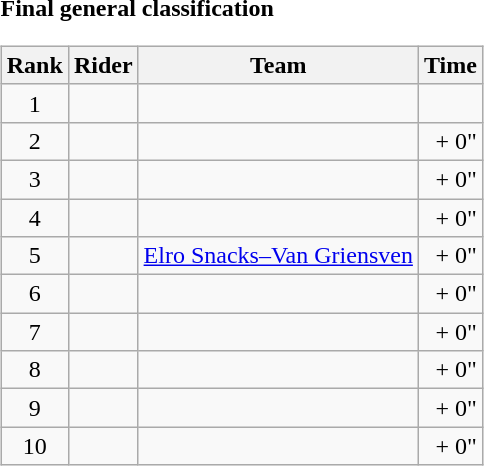<table>
<tr>
<td><strong>Final general classification</strong><br><table class="wikitable">
<tr>
<th scope="col">Rank</th>
<th scope="col">Rider</th>
<th scope="col">Team</th>
<th scope="col">Time</th>
</tr>
<tr>
<td style="text-align:center;">1</td>
<td></td>
<td></td>
<td style="text-align:right;"></td>
</tr>
<tr>
<td style="text-align:center;">2</td>
<td></td>
<td></td>
<td style="text-align:right;">+ 0"</td>
</tr>
<tr>
<td style="text-align:center;">3</td>
<td></td>
<td></td>
<td style="text-align:right;">+ 0"</td>
</tr>
<tr>
<td style="text-align:center;">4</td>
<td></td>
<td></td>
<td style="text-align:right;">+ 0"</td>
</tr>
<tr>
<td style="text-align:center;">5</td>
<td></td>
<td><a href='#'>Elro Snacks–Van Griensven</a></td>
<td style="text-align:right;">+ 0"</td>
</tr>
<tr>
<td style="text-align:center;">6</td>
<td></td>
<td></td>
<td style="text-align:right;">+ 0"</td>
</tr>
<tr>
<td style="text-align:center;">7</td>
<td></td>
<td></td>
<td style="text-align:right;">+ 0"</td>
</tr>
<tr>
<td style="text-align:center;">8</td>
<td></td>
<td></td>
<td style="text-align:right;">+ 0"</td>
</tr>
<tr>
<td style="text-align:center;">9</td>
<td></td>
<td></td>
<td style="text-align:right;">+ 0"</td>
</tr>
<tr>
<td style="text-align:center;">10</td>
<td></td>
<td></td>
<td style="text-align:right;">+ 0"</td>
</tr>
</table>
</td>
</tr>
</table>
